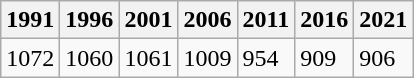<table class="wikitable">
<tr>
<th>1991</th>
<th>1996</th>
<th>2001</th>
<th>2006</th>
<th>2011</th>
<th>2016</th>
<th>2021</th>
</tr>
<tr>
<td>1072</td>
<td>1060</td>
<td>1061</td>
<td>1009</td>
<td>954</td>
<td>909</td>
<td>906</td>
</tr>
</table>
